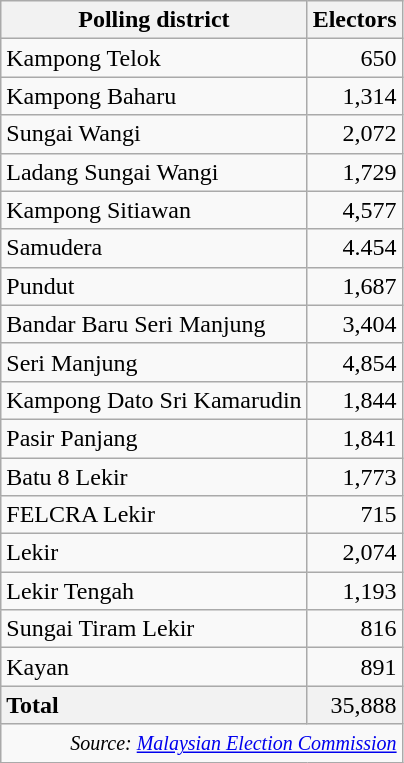<table class="wikitable sortable">
<tr>
<th>Polling district</th>
<th>Electors</th>
</tr>
<tr>
<td>Kampong Telok</td>
<td align="right">650</td>
</tr>
<tr>
<td>Kampong Baharu</td>
<td align="right">1,314</td>
</tr>
<tr>
<td>Sungai Wangi</td>
<td align="right">2,072</td>
</tr>
<tr>
<td>Ladang Sungai Wangi</td>
<td align="right">1,729</td>
</tr>
<tr>
<td>Kampong Sitiawan</td>
<td align="right">4,577</td>
</tr>
<tr>
<td>Samudera</td>
<td align="right">4.454</td>
</tr>
<tr>
<td>Pundut</td>
<td align="right">1,687</td>
</tr>
<tr>
<td>Bandar Baru Seri Manjung</td>
<td align="right">3,404</td>
</tr>
<tr>
<td>Seri Manjung</td>
<td align="right">4,854</td>
</tr>
<tr>
<td>Kampong Dato Sri Kamarudin</td>
<td align="right">1,844</td>
</tr>
<tr>
<td>Pasir Panjang</td>
<td align="right">1,841</td>
</tr>
<tr>
<td>Batu 8 Lekir</td>
<td align="right">1,773</td>
</tr>
<tr>
<td>FELCRA Lekir</td>
<td align="right">715</td>
</tr>
<tr>
<td>Lekir</td>
<td align="right">2,074</td>
</tr>
<tr>
<td>Lekir Tengah</td>
<td align="right">1,193</td>
</tr>
<tr>
<td>Sungai Tiram Lekir</td>
<td align="right">816</td>
</tr>
<tr>
<td>Kayan</td>
<td align="right">891</td>
</tr>
<tr>
<td style="background: #f2f2f2"><strong>Total</strong></td>
<td style="background: #f2f2f2" align="right">35,888</td>
</tr>
<tr>
<td colspan="2"  align="right"><small><em>Source: <a href='#'>Malaysian Election Commission</a></em></small></td>
</tr>
</table>
